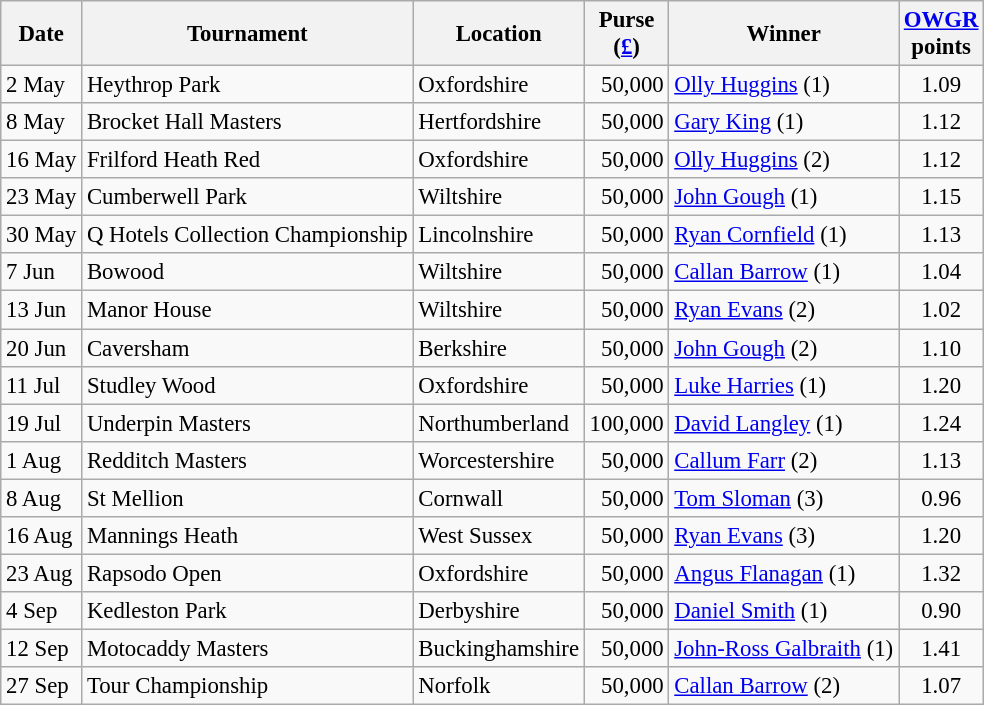<table class="wikitable" style="font-size:95%;">
<tr>
<th>Date</th>
<th>Tournament</th>
<th>Location</th>
<th>Purse<br>(<a href='#'>£</a>)</th>
<th>Winner</th>
<th><a href='#'>OWGR</a><br>points</th>
</tr>
<tr>
<td>2 May</td>
<td>Heythrop Park</td>
<td>Oxfordshire</td>
<td align=right>50,000</td>
<td> <a href='#'>Olly Huggins</a> (1)</td>
<td align=center>1.09</td>
</tr>
<tr>
<td>8 May</td>
<td>Brocket Hall Masters</td>
<td>Hertfordshire</td>
<td align=right>50,000</td>
<td> <a href='#'>Gary King</a> (1)</td>
<td align=center>1.12</td>
</tr>
<tr>
<td>16 May</td>
<td>Frilford Heath Red</td>
<td>Oxfordshire</td>
<td align=right>50,000</td>
<td> <a href='#'>Olly Huggins</a> (2)</td>
<td align=center>1.12</td>
</tr>
<tr>
<td>23 May</td>
<td>Cumberwell Park</td>
<td>Wiltshire</td>
<td align=right>50,000</td>
<td> <a href='#'>John Gough</a> (1)</td>
<td align=center>1.15</td>
</tr>
<tr>
<td>30 May</td>
<td>Q Hotels Collection Championship</td>
<td>Lincolnshire</td>
<td align=right>50,000</td>
<td> <a href='#'>Ryan Cornfield</a> (1)</td>
<td align=center>1.13</td>
</tr>
<tr>
<td>7 Jun</td>
<td>Bowood</td>
<td>Wiltshire</td>
<td align=right>50,000</td>
<td> <a href='#'>Callan Barrow</a> (1)</td>
<td align=center>1.04</td>
</tr>
<tr>
<td>13 Jun</td>
<td>Manor House</td>
<td>Wiltshire</td>
<td align=right>50,000</td>
<td> <a href='#'>Ryan Evans</a> (2)</td>
<td align=center>1.02</td>
</tr>
<tr>
<td>20 Jun</td>
<td>Caversham</td>
<td>Berkshire</td>
<td align=right>50,000</td>
<td> <a href='#'>John Gough</a> (2)</td>
<td align=center>1.10</td>
</tr>
<tr>
<td>11 Jul</td>
<td>Studley Wood</td>
<td>Oxfordshire</td>
<td align=right>50,000</td>
<td> <a href='#'>Luke Harries</a> (1)</td>
<td align=center>1.20</td>
</tr>
<tr>
<td>19 Jul</td>
<td>Underpin Masters</td>
<td>Northumberland</td>
<td align=right>100,000</td>
<td> <a href='#'>David Langley</a> (1)</td>
<td align=center>1.24</td>
</tr>
<tr>
<td>1 Aug</td>
<td>Redditch Masters</td>
<td>Worcestershire</td>
<td align=right>50,000</td>
<td> <a href='#'>Callum Farr</a> (2)</td>
<td align=center>1.13</td>
</tr>
<tr>
<td>8 Aug</td>
<td>St Mellion</td>
<td>Cornwall</td>
<td align=right>50,000</td>
<td> <a href='#'>Tom Sloman</a> (3)</td>
<td align=center>0.96</td>
</tr>
<tr>
<td>16 Aug</td>
<td>Mannings Heath</td>
<td>West Sussex</td>
<td align=right>50,000</td>
<td> <a href='#'>Ryan Evans</a> (3)</td>
<td align=center>1.20</td>
</tr>
<tr>
<td>23 Aug</td>
<td>Rapsodo Open</td>
<td>Oxfordshire</td>
<td align=right>50,000</td>
<td> <a href='#'>Angus Flanagan</a> (1)</td>
<td align=center>1.32</td>
</tr>
<tr>
<td>4 Sep</td>
<td>Kedleston Park</td>
<td>Derbyshire</td>
<td align=right>50,000</td>
<td> <a href='#'>Daniel Smith</a> (1)</td>
<td align=center>0.90</td>
</tr>
<tr>
<td>12 Sep</td>
<td>Motocaddy Masters</td>
<td>Buckinghamshire</td>
<td align=right>50,000</td>
<td> <a href='#'>John-Ross Galbraith</a> (1)</td>
<td align=center>1.41</td>
</tr>
<tr>
<td>27 Sep</td>
<td>Tour Championship</td>
<td>Norfolk</td>
<td align=right>50,000</td>
<td> <a href='#'>Callan Barrow</a> (2)</td>
<td align=center>1.07</td>
</tr>
</table>
